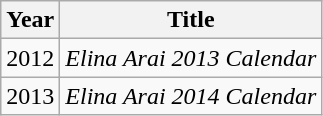<table class="wikitable">
<tr>
<th>Year</th>
<th>Title</th>
</tr>
<tr>
<td>2012</td>
<td><em>Elina Arai 2013 Calendar</em></td>
</tr>
<tr>
<td>2013</td>
<td><em>Elina Arai 2014 Calendar</em></td>
</tr>
</table>
